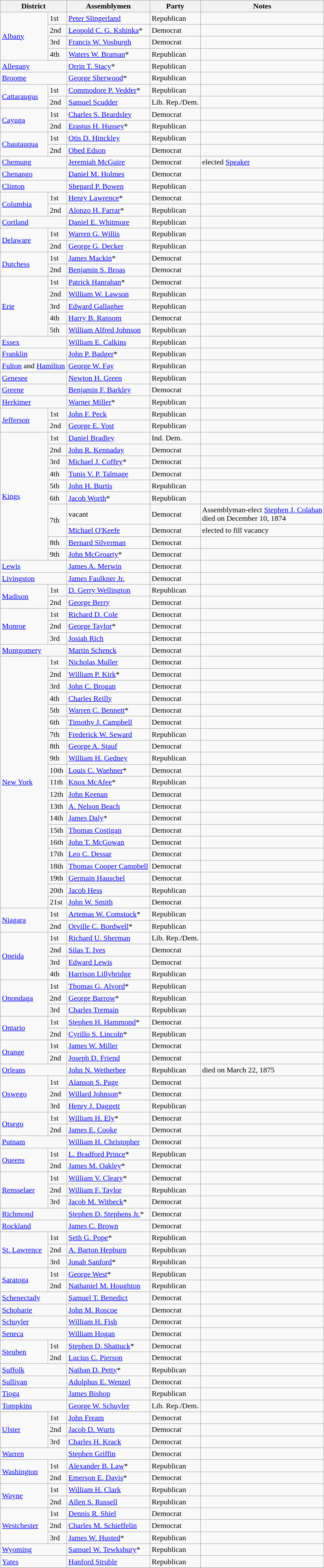<table class=wikitable>
<tr>
<th colspan="2">District</th>
<th>Assemblymen</th>
<th>Party</th>
<th>Notes</th>
</tr>
<tr>
<td rowspan="4"><a href='#'>Albany</a></td>
<td>1st</td>
<td><a href='#'>Peter Slingerland</a></td>
<td>Republican</td>
<td></td>
</tr>
<tr>
<td>2nd</td>
<td><a href='#'>Leopold C. G. Kshinka</a>*</td>
<td>Democrat</td>
<td></td>
</tr>
<tr>
<td>3rd</td>
<td><a href='#'>Francis W. Vosburgh</a></td>
<td>Democrat</td>
<td></td>
</tr>
<tr>
<td>4th</td>
<td><a href='#'>Waters W. Braman</a>*</td>
<td>Republican</td>
<td></td>
</tr>
<tr>
<td colspan="2"><a href='#'>Allegany</a></td>
<td><a href='#'>Orrin T. Stacy</a>*</td>
<td>Republican</td>
<td></td>
</tr>
<tr>
<td colspan="2"><a href='#'>Broome</a></td>
<td><a href='#'>George Sherwood</a>*</td>
<td>Republican</td>
<td></td>
</tr>
<tr>
<td rowspan="2"><a href='#'>Cattaraugus</a></td>
<td>1st</td>
<td><a href='#'>Commodore P. Vedder</a>*</td>
<td>Republican</td>
<td></td>
</tr>
<tr>
<td>2nd</td>
<td><a href='#'>Samuel Scudder</a></td>
<td>Lib. Rep./Dem.</td>
<td></td>
</tr>
<tr>
<td rowspan="2"><a href='#'>Cayuga</a></td>
<td>1st</td>
<td><a href='#'>Charles S. Beardsley</a></td>
<td>Democrat</td>
<td></td>
</tr>
<tr>
<td>2nd</td>
<td><a href='#'>Erastus H. Hussey</a>*</td>
<td>Republican</td>
<td></td>
</tr>
<tr>
<td rowspan="2"><a href='#'>Chautauqua</a></td>
<td>1st</td>
<td><a href='#'>Otis D. Hinckley</a></td>
<td>Republican</td>
<td></td>
</tr>
<tr>
<td>2nd</td>
<td><a href='#'>Obed Edson</a></td>
<td>Democrat</td>
<td></td>
</tr>
<tr>
<td colspan="2"><a href='#'>Chemung</a></td>
<td><a href='#'>Jeremiah McGuire</a></td>
<td>Democrat</td>
<td>elected <a href='#'>Speaker</a></td>
</tr>
<tr>
<td colspan="2"><a href='#'>Chenango</a></td>
<td><a href='#'>Daniel M. Holmes</a></td>
<td>Democrat</td>
<td></td>
</tr>
<tr>
<td colspan="2"><a href='#'>Clinton</a></td>
<td><a href='#'>Shepard P. Bowen</a></td>
<td>Republican</td>
<td></td>
</tr>
<tr>
<td rowspan="2"><a href='#'>Columbia</a></td>
<td>1st</td>
<td><a href='#'>Henry Lawrence</a>*</td>
<td>Democrat</td>
<td></td>
</tr>
<tr>
<td>2nd</td>
<td><a href='#'>Alonzo H. Farrar</a>*</td>
<td>Republican</td>
<td></td>
</tr>
<tr>
<td colspan="2"><a href='#'>Cortland</a></td>
<td><a href='#'>Daniel E. Whitmore</a></td>
<td>Republican</td>
<td></td>
</tr>
<tr>
<td rowspan="2"><a href='#'>Delaware</a></td>
<td>1st</td>
<td><a href='#'>Warren G. Willis</a></td>
<td>Republican</td>
<td></td>
</tr>
<tr>
<td>2nd</td>
<td><a href='#'>George G. Decker</a></td>
<td>Republican</td>
<td></td>
</tr>
<tr>
<td rowspan="2"><a href='#'>Dutchess</a></td>
<td>1st</td>
<td><a href='#'>James Mackin</a>*</td>
<td>Democrat</td>
<td></td>
</tr>
<tr>
<td>2nd</td>
<td><a href='#'>Benjamin S. Broas</a></td>
<td>Democrat</td>
<td></td>
</tr>
<tr>
<td rowspan="5"><a href='#'>Erie</a></td>
<td>1st</td>
<td><a href='#'>Patrick Hanrahan</a>*</td>
<td>Democrat</td>
<td></td>
</tr>
<tr>
<td>2nd</td>
<td><a href='#'>William W. Lawson</a></td>
<td>Republican</td>
<td></td>
</tr>
<tr>
<td>3rd</td>
<td><a href='#'>Edward Gallagher</a></td>
<td>Republican</td>
<td></td>
</tr>
<tr>
<td>4th</td>
<td><a href='#'>Harry B. Ransom</a></td>
<td>Democrat</td>
<td></td>
</tr>
<tr>
<td>5th</td>
<td><a href='#'>William Alfred Johnson</a></td>
<td>Republican</td>
<td></td>
</tr>
<tr>
<td colspan="2"><a href='#'>Essex</a></td>
<td><a href='#'>William E. Calkins</a></td>
<td>Republican</td>
<td></td>
</tr>
<tr>
<td colspan="2"><a href='#'>Franklin</a></td>
<td><a href='#'>John P. Badger</a>*</td>
<td>Republican</td>
<td></td>
</tr>
<tr>
<td colspan="2"><a href='#'>Fulton</a> and <a href='#'>Hamilton</a></td>
<td><a href='#'>George W. Fay</a></td>
<td>Republican</td>
<td></td>
</tr>
<tr>
<td colspan="2"><a href='#'>Genesee</a></td>
<td><a href='#'>Newton H. Green</a></td>
<td>Republican</td>
<td></td>
</tr>
<tr>
<td colspan="2"><a href='#'>Greene</a></td>
<td><a href='#'>Benjamin F. Barkley</a></td>
<td>Democrat</td>
<td></td>
</tr>
<tr>
<td colspan="2"><a href='#'>Herkimer</a></td>
<td><a href='#'>Warner Miller</a>*</td>
<td>Republican</td>
<td></td>
</tr>
<tr>
<td rowspan="2"><a href='#'>Jefferson</a></td>
<td>1st</td>
<td><a href='#'>John F. Peck</a></td>
<td>Republican</td>
<td></td>
</tr>
<tr>
<td>2nd</td>
<td><a href='#'>George E. Yost</a></td>
<td>Republican</td>
<td></td>
</tr>
<tr>
<td rowspan="10"><a href='#'>Kings</a></td>
<td>1st</td>
<td><a href='#'>Daniel Bradley</a></td>
<td>Ind. Dem.</td>
<td></td>
</tr>
<tr>
<td>2nd</td>
<td><a href='#'>John R. Kennaday</a></td>
<td>Democrat</td>
<td></td>
</tr>
<tr>
<td>3rd</td>
<td><a href='#'>Michael J. Coffey</a>*</td>
<td>Democrat</td>
<td></td>
</tr>
<tr>
<td>4th</td>
<td><a href='#'>Tunis V. P. Talmage</a></td>
<td>Democrat</td>
<td></td>
</tr>
<tr>
<td>5th</td>
<td><a href='#'>John H. Burtis</a></td>
<td>Republican</td>
<td></td>
</tr>
<tr>
<td>6th</td>
<td><a href='#'>Jacob Worth</a>*</td>
<td>Republican</td>
<td></td>
</tr>
<tr>
<td rowspan="2">7th</td>
<td>vacant</td>
<td>Democrat</td>
<td>Assemblyman-elect <a href='#'>Stephen J. Colahan</a> <br>died on December 10, 1874</td>
</tr>
<tr>
<td><a href='#'>Michael O'Keefe</a></td>
<td>Democrat</td>
<td>elected to fill vacancy</td>
</tr>
<tr>
<td>8th</td>
<td><a href='#'>Bernard Silverman</a></td>
<td>Democrat</td>
<td></td>
</tr>
<tr>
<td>9th</td>
<td><a href='#'>John McGroarty</a>*</td>
<td>Democrat</td>
<td></td>
</tr>
<tr>
<td colspan="2"><a href='#'>Lewis</a></td>
<td><a href='#'>James A. Merwin</a></td>
<td>Democrat</td>
<td></td>
</tr>
<tr>
<td colspan="2"><a href='#'>Livingston</a></td>
<td><a href='#'>James Faulkner Jr.</a></td>
<td>Democrat</td>
<td></td>
</tr>
<tr>
<td rowspan="2"><a href='#'>Madison</a></td>
<td>1st</td>
<td><a href='#'>D. Gerry Wellington</a></td>
<td>Republican</td>
<td></td>
</tr>
<tr>
<td>2nd</td>
<td><a href='#'>George Berry</a></td>
<td>Democrat</td>
<td></td>
</tr>
<tr>
<td rowspan="3"><a href='#'>Monroe</a></td>
<td>1st</td>
<td><a href='#'>Richard D. Cole</a></td>
<td>Democrat</td>
<td></td>
</tr>
<tr>
<td>2nd</td>
<td><a href='#'>George Taylor</a>*</td>
<td>Democrat</td>
<td></td>
</tr>
<tr>
<td>3rd</td>
<td><a href='#'>Josiah Rich</a></td>
<td>Democrat</td>
<td></td>
</tr>
<tr>
<td colspan="2"><a href='#'>Montgomery</a></td>
<td><a href='#'>Martin Schenck</a></td>
<td>Democrat</td>
<td></td>
</tr>
<tr>
<td rowspan="21"><a href='#'>New York</a></td>
<td>1st</td>
<td><a href='#'>Nicholas Muller</a></td>
<td>Democrat</td>
<td></td>
</tr>
<tr>
<td>2nd</td>
<td><a href='#'>William P. Kirk</a>*</td>
<td>Democrat</td>
<td></td>
</tr>
<tr>
<td>3rd</td>
<td><a href='#'>John C. Brogan</a></td>
<td>Democrat</td>
<td></td>
</tr>
<tr>
<td>4th</td>
<td><a href='#'>Charles Reilly</a></td>
<td>Democrat</td>
<td></td>
</tr>
<tr>
<td>5th</td>
<td><a href='#'>Warren C. Bennett</a>*</td>
<td>Democrat</td>
<td></td>
</tr>
<tr>
<td>6th</td>
<td><a href='#'>Timothy J. Campbell</a></td>
<td>Democrat</td>
<td></td>
</tr>
<tr>
<td>7th</td>
<td><a href='#'>Frederick W. Seward</a></td>
<td>Republican</td>
<td></td>
</tr>
<tr>
<td>8th</td>
<td><a href='#'>George A. Stauf</a></td>
<td>Democrat</td>
<td></td>
</tr>
<tr>
<td>9th</td>
<td><a href='#'>William H. Gedney</a></td>
<td>Republican</td>
<td></td>
</tr>
<tr>
<td>10th</td>
<td><a href='#'>Louis C. Waehner</a>*</td>
<td>Democrat</td>
<td></td>
</tr>
<tr>
<td>11th</td>
<td><a href='#'>Knox McAfee</a>*</td>
<td>Republican</td>
<td></td>
</tr>
<tr>
<td>12th</td>
<td><a href='#'>John Keenan</a></td>
<td>Democrat</td>
<td></td>
</tr>
<tr>
<td>13th</td>
<td><a href='#'>A. Nelson Beach</a></td>
<td>Democrat</td>
<td></td>
</tr>
<tr>
<td>14th</td>
<td><a href='#'>James Daly</a>*</td>
<td>Democrat</td>
<td></td>
</tr>
<tr>
<td>15th</td>
<td><a href='#'>Thomas Costigan</a></td>
<td>Democrat</td>
<td></td>
</tr>
<tr>
<td>16th</td>
<td><a href='#'>John T. McGowan</a></td>
<td>Democrat</td>
<td></td>
</tr>
<tr>
<td>17th</td>
<td><a href='#'>Leo C. Dessar</a></td>
<td>Democrat</td>
<td></td>
</tr>
<tr>
<td>18th</td>
<td><a href='#'>Thomas Cooper Campbell</a></td>
<td>Democrat</td>
<td></td>
</tr>
<tr>
<td>19th</td>
<td><a href='#'>Germain Hauschel</a></td>
<td>Democrat</td>
<td></td>
</tr>
<tr>
<td>20th</td>
<td><a href='#'>Jacob Hess</a></td>
<td>Republican</td>
<td></td>
</tr>
<tr>
<td>21st</td>
<td><a href='#'>John W. Smith</a></td>
<td>Democrat</td>
<td></td>
</tr>
<tr>
<td rowspan="2"><a href='#'>Niagara</a></td>
<td>1st</td>
<td><a href='#'>Artemas W. Comstock</a>*</td>
<td>Republican</td>
<td></td>
</tr>
<tr>
<td>2nd</td>
<td><a href='#'>Orville C. Bordwell</a>*</td>
<td>Republican</td>
<td></td>
</tr>
<tr>
<td rowspan="4"><a href='#'>Oneida</a></td>
<td>1st</td>
<td><a href='#'>Richard U. Sherman</a></td>
<td>Lib. Rep./Dem.</td>
<td></td>
</tr>
<tr>
<td>2nd</td>
<td><a href='#'>Silas T. Ives</a></td>
<td>Democrat</td>
<td></td>
</tr>
<tr>
<td>3rd</td>
<td><a href='#'>Edward Lewis</a></td>
<td>Democrat</td>
<td></td>
</tr>
<tr>
<td>4th</td>
<td><a href='#'>Harrison Lillybridge</a></td>
<td>Republican</td>
<td></td>
</tr>
<tr>
<td rowspan="3"><a href='#'>Onondaga</a></td>
<td>1st</td>
<td><a href='#'>Thomas G. Alvord</a>*</td>
<td>Republican</td>
<td></td>
</tr>
<tr>
<td>2nd</td>
<td><a href='#'>George Barrow</a>*</td>
<td>Republican</td>
<td></td>
</tr>
<tr>
<td>3rd</td>
<td><a href='#'>Charles Tremain</a></td>
<td>Republican</td>
<td></td>
</tr>
<tr>
<td rowspan="2"><a href='#'>Ontario</a></td>
<td>1st</td>
<td><a href='#'>Stephen H. Hammond</a>*</td>
<td>Democrat</td>
<td></td>
</tr>
<tr>
<td>2nd</td>
<td><a href='#'>Cyrillo S. Lincoln</a>*</td>
<td>Republican</td>
<td></td>
</tr>
<tr>
<td rowspan="2"><a href='#'>Orange</a></td>
<td>1st</td>
<td><a href='#'>James W. Miller</a></td>
<td>Democrat</td>
<td></td>
</tr>
<tr>
<td>2nd</td>
<td><a href='#'>Joseph D. Friend</a></td>
<td>Democrat</td>
<td></td>
</tr>
<tr>
<td colspan="2"><a href='#'>Orleans</a></td>
<td><a href='#'>John N. Wetherbee</a></td>
<td>Republican</td>
<td>died on March 22, 1875</td>
</tr>
<tr>
<td rowspan="3"><a href='#'>Oswego</a></td>
<td>1st</td>
<td><a href='#'>Alanson S. Page</a></td>
<td>Democrat</td>
<td></td>
</tr>
<tr>
<td>2nd</td>
<td><a href='#'>Willard Johnson</a>*</td>
<td>Democrat</td>
<td></td>
</tr>
<tr>
<td>3rd</td>
<td><a href='#'>Henry J. Daggett</a></td>
<td>Republican</td>
<td></td>
</tr>
<tr>
<td rowspan="2"><a href='#'>Otsego</a></td>
<td>1st</td>
<td><a href='#'>William H. Ely</a>*</td>
<td>Democrat</td>
<td></td>
</tr>
<tr>
<td>2nd</td>
<td><a href='#'>James E. Cooke</a></td>
<td>Democrat</td>
<td></td>
</tr>
<tr>
<td colspan="2"><a href='#'>Putnam</a></td>
<td><a href='#'>William H. Christopher</a></td>
<td>Democrat</td>
<td></td>
</tr>
<tr>
<td rowspan="2"><a href='#'>Queens</a></td>
<td>1st</td>
<td><a href='#'>L. Bradford Prince</a>*</td>
<td>Republican</td>
<td></td>
</tr>
<tr>
<td>2nd</td>
<td><a href='#'>James M. Oakley</a>*</td>
<td>Democrat</td>
<td></td>
</tr>
<tr>
<td rowspan="3"><a href='#'>Rensselaer</a></td>
<td>1st</td>
<td><a href='#'>William V. Cleary</a>*</td>
<td>Democrat</td>
<td></td>
</tr>
<tr>
<td>2nd</td>
<td><a href='#'>William F. Taylor</a></td>
<td>Republican</td>
<td></td>
</tr>
<tr>
<td>3rd</td>
<td><a href='#'>Jacob M. Witbeck</a>*</td>
<td>Democrat</td>
<td></td>
</tr>
<tr>
<td colspan="2"><a href='#'>Richmond</a></td>
<td><a href='#'>Stephen D. Stephens Jr.</a>*</td>
<td>Democrat</td>
<td></td>
</tr>
<tr>
<td colspan="2"><a href='#'>Rockland</a></td>
<td><a href='#'>James C. Brown</a></td>
<td>Democrat</td>
<td></td>
</tr>
<tr>
<td rowspan="3"><a href='#'>St. Lawrence</a></td>
<td>1st</td>
<td><a href='#'>Seth G. Pope</a>*</td>
<td>Republican</td>
<td></td>
</tr>
<tr>
<td>2nd</td>
<td><a href='#'>A. Barton Hepburn</a></td>
<td>Republican</td>
<td></td>
</tr>
<tr>
<td>3rd</td>
<td><a href='#'>Jonah Sanford</a>*</td>
<td>Republican</td>
<td></td>
</tr>
<tr>
<td rowspan="2"><a href='#'>Saratoga</a></td>
<td>1st</td>
<td><a href='#'>George West</a>*</td>
<td>Republican</td>
<td></td>
</tr>
<tr>
<td>2nd</td>
<td><a href='#'>Nathaniel M. Houghton</a></td>
<td>Republican</td>
<td></td>
</tr>
<tr>
<td colspan="2"><a href='#'>Schenectady</a></td>
<td><a href='#'>Samuel T. Benedict</a></td>
<td>Democrat</td>
<td></td>
</tr>
<tr>
<td colspan="2"><a href='#'>Schoharie</a></td>
<td><a href='#'>John M. Roscoe</a></td>
<td>Democrat</td>
<td></td>
</tr>
<tr>
<td colspan="2"><a href='#'>Schuyler</a></td>
<td><a href='#'>William H. Fish</a></td>
<td>Democrat</td>
<td></td>
</tr>
<tr>
<td colspan="2"><a href='#'>Seneca</a></td>
<td><a href='#'>William Hogan</a></td>
<td>Democrat</td>
<td></td>
</tr>
<tr>
<td rowspan="2"><a href='#'>Steuben</a></td>
<td>1st</td>
<td><a href='#'>Stephen D. Shattuck</a>*</td>
<td>Democrat</td>
<td></td>
</tr>
<tr>
<td>2nd</td>
<td><a href='#'>Lucius C. Pierson</a></td>
<td>Democrat</td>
<td></td>
</tr>
<tr>
<td colspan="2"><a href='#'>Suffolk</a></td>
<td><a href='#'>Nathan D. Petty</a>*</td>
<td>Republican</td>
<td></td>
</tr>
<tr>
<td colspan="2"><a href='#'>Sullivan</a></td>
<td><a href='#'>Adolphus E. Wenzel</a></td>
<td>Democrat</td>
<td></td>
</tr>
<tr>
<td colspan="2"><a href='#'>Tioga</a></td>
<td><a href='#'>James Bishop</a></td>
<td>Republican</td>
<td></td>
</tr>
<tr>
<td colspan="2"><a href='#'>Tompkins</a></td>
<td><a href='#'>George W. Schuyler</a></td>
<td>Lib. Rep./Dem.</td>
<td></td>
</tr>
<tr>
<td rowspan="3"><a href='#'>Ulster</a></td>
<td>1st</td>
<td><a href='#'>John Fream</a></td>
<td>Democrat</td>
<td></td>
</tr>
<tr>
<td>2nd</td>
<td><a href='#'>Jacob D. Wurts</a></td>
<td>Democrat</td>
<td></td>
</tr>
<tr>
<td>3rd</td>
<td><a href='#'>Charles H. Krack</a></td>
<td>Democrat</td>
<td></td>
</tr>
<tr>
<td colspan="2"><a href='#'>Warren</a></td>
<td><a href='#'>Stephen Griffin</a></td>
<td>Democrat</td>
<td></td>
</tr>
<tr>
<td rowspan="2"><a href='#'>Washington</a></td>
<td>1st</td>
<td><a href='#'>Alexander B. Law</a>*</td>
<td>Republican</td>
<td></td>
</tr>
<tr>
<td>2nd</td>
<td><a href='#'>Emerson E. Davis</a>*</td>
<td>Democrat</td>
<td></td>
</tr>
<tr>
<td rowspan="2"><a href='#'>Wayne</a></td>
<td>1st</td>
<td><a href='#'>William H. Clark</a></td>
<td>Republican</td>
<td></td>
</tr>
<tr>
<td>2nd</td>
<td><a href='#'>Allen S. Russell</a></td>
<td>Republican</td>
<td></td>
</tr>
<tr>
<td rowspan="3"><a href='#'>Westchester</a></td>
<td>1st</td>
<td><a href='#'>Dennis R. Shiel</a></td>
<td>Democrat</td>
<td></td>
</tr>
<tr>
<td>2nd</td>
<td><a href='#'>Charles M. Schieffelin</a></td>
<td>Democrat</td>
<td></td>
</tr>
<tr>
<td>3rd</td>
<td><a href='#'>James W. Husted</a>*</td>
<td>Republican</td>
<td></td>
</tr>
<tr>
<td colspan="2"><a href='#'>Wyoming</a></td>
<td><a href='#'>Samuel W. Tewksbury</a>*</td>
<td>Republican</td>
<td></td>
</tr>
<tr>
<td colspan="2"><a href='#'>Yates</a></td>
<td><a href='#'>Hanford Struble</a></td>
<td>Republican</td>
<td></td>
</tr>
<tr>
</tr>
</table>
